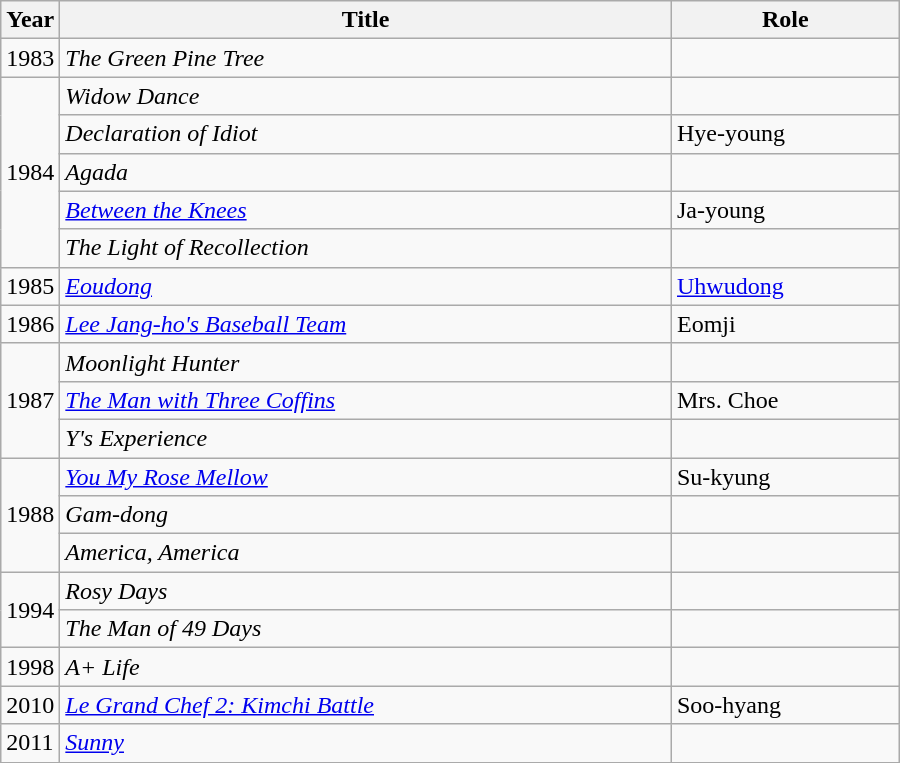<table class="wikitable" style="width:600px">
<tr>
<th width=10>Year</th>
<th>Title</th>
<th>Role</th>
</tr>
<tr>
<td>1983</td>
<td><em>The Green Pine Tree</em></td>
<td></td>
</tr>
<tr>
<td rowspan=5>1984</td>
<td><em>Widow Dance</em></td>
<td></td>
</tr>
<tr>
<td><em>Declaration of Idiot</em></td>
<td>Hye-young</td>
</tr>
<tr>
<td><em>Agada</em></td>
<td></td>
</tr>
<tr>
<td><em><a href='#'>Between the Knees</a></em></td>
<td>Ja-young</td>
</tr>
<tr>
<td><em>The Light of Recollection</em></td>
<td></td>
</tr>
<tr>
<td>1985</td>
<td><em><a href='#'>Eoudong</a></em></td>
<td><a href='#'>Uhwudong</a></td>
</tr>
<tr>
<td>1986</td>
<td><em><a href='#'>Lee Jang-ho's Baseball Team</a></em></td>
<td>Eomji</td>
</tr>
<tr>
<td rowspan=3>1987</td>
<td><em>Moonlight Hunter</em></td>
<td></td>
</tr>
<tr>
<td><em><a href='#'>The Man with Three Coffins</a></em></td>
<td>Mrs. Choe</td>
</tr>
<tr>
<td><em>Y's Experience</em></td>
<td></td>
</tr>
<tr>
<td rowspan=3>1988</td>
<td><em><a href='#'>You My Rose Mellow</a></em></td>
<td>Su-kyung</td>
</tr>
<tr>
<td><em>Gam-dong</em></td>
<td></td>
</tr>
<tr>
<td><em>America, America</em></td>
<td></td>
</tr>
<tr>
<td rowspan=2>1994</td>
<td><em>Rosy Days</em></td>
<td></td>
</tr>
<tr>
<td><em>The Man of 49 Days</em></td>
<td></td>
</tr>
<tr>
<td>1998</td>
<td><em>A+ Life</em></td>
<td></td>
</tr>
<tr>
<td>2010</td>
<td><em><a href='#'>Le Grand Chef 2: Kimchi Battle</a></em></td>
<td>Soo-hyang</td>
</tr>
<tr>
<td>2011</td>
<td><em><a href='#'>Sunny</a></em></td>
<td></td>
</tr>
<tr>
</tr>
</table>
